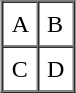<table border="1" cellspacing="0" cellpadding="5" align="center">
<tr>
<td>A</td>
<td>B</td>
</tr>
<tr>
<td>C</td>
<td>D</td>
</tr>
<tr>
</tr>
</table>
